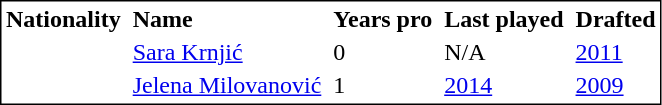<table style="border:1px solid black;">
<tr>
<td><strong>Nationality</strong></td>
<td></td>
<td><strong>Name</strong></td>
<td></td>
<td><strong>Years pro</strong></td>
<td></td>
<td><strong>Last played</strong></td>
<td></td>
<td><strong>Drafted</strong></td>
</tr>
<tr>
<td></td>
<td></td>
<td><a href='#'>Sara Krnjić</a></td>
<td></td>
<td>0</td>
<td></td>
<td>N/A</td>
<td></td>
<td><a href='#'>2011</a></td>
</tr>
<tr>
<td></td>
<td></td>
<td><a href='#'>Jelena Milovanović</a></td>
<td></td>
<td>1</td>
<td></td>
<td><a href='#'>2014</a></td>
<td></td>
<td><a href='#'>2009</a></td>
</tr>
</table>
